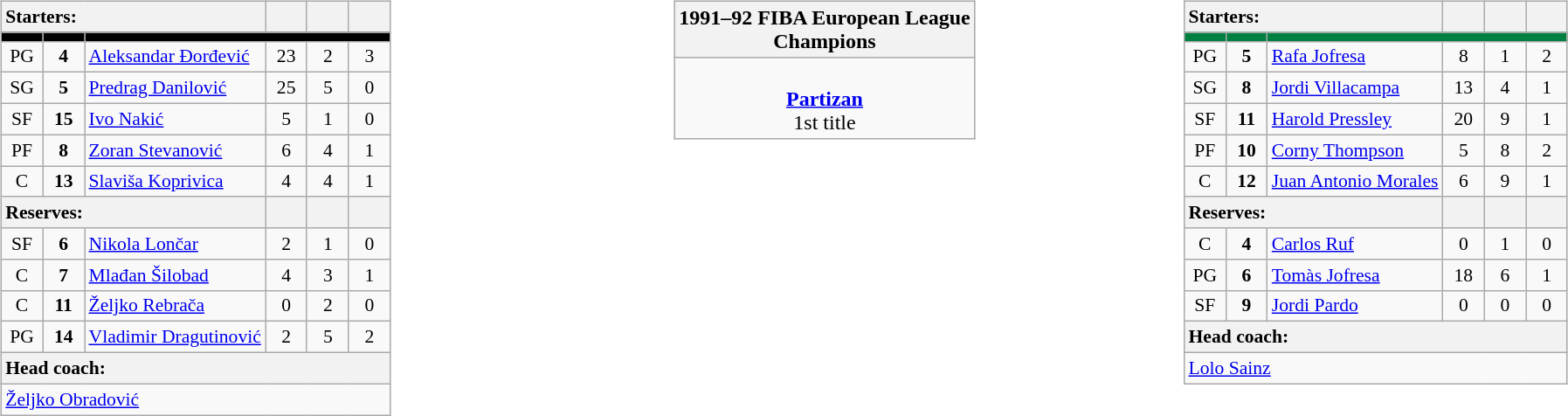<table style="width:100%;">
<tr>
<td valign=top width=33%><br><table class="wikitable" style="font-size:90%; text-align:center; margin:auto;" align=left>
<tr>
<th style="text-align:left" colspan=3>Starters:</th>
<th width=25></th>
<th width=25></th>
<th width=25></th>
</tr>
<tr>
<th style="background:black;" width=25></th>
<th style="background:black;" width=25></th>
<th colspan=4 style="background:black;"></th>
</tr>
<tr>
<td style="text-align:center">PG</td>
<td style="text-align:center"><strong>4</strong></td>
<td align=left> <a href='#'>Aleksandar Đorđević</a></td>
<td>23</td>
<td>2</td>
<td>3</td>
</tr>
<tr>
<td style="text-align:center">SG</td>
<td style="text-align:center"><strong>5</strong></td>
<td align=left> <a href='#'>Predrag Danilović</a></td>
<td>25</td>
<td>5</td>
<td>0</td>
</tr>
<tr>
<td style="text-align:center">SF</td>
<td style="text-align:center"><strong>15</strong></td>
<td align=left> <a href='#'>Ivo Nakić</a></td>
<td>5</td>
<td>1</td>
<td>0</td>
</tr>
<tr>
<td style="text-align:center">PF</td>
<td style="text-align:center"><strong>8</strong></td>
<td align=left> <a href='#'>Zoran Stevanović</a></td>
<td>6</td>
<td>4</td>
<td>1</td>
</tr>
<tr>
<td style="text-align:center">C</td>
<td style="text-align:center"><strong>13</strong></td>
<td align=left> <a href='#'>Slaviša Koprivica</a></td>
<td>4</td>
<td>4</td>
<td>1</td>
</tr>
<tr>
<th style="text-align:left" colspan=3>Reserves:</th>
<th width=25></th>
<th width=25></th>
<th width=25></th>
</tr>
<tr>
<td style="text-align:center">SF</td>
<td style="text-align:center"><strong>6</strong></td>
<td align=left> <a href='#'>Nikola Lončar</a></td>
<td>2</td>
<td>1</td>
<td>0</td>
</tr>
<tr>
<td style="text-align:center">C</td>
<td style="text-align:center"><strong>7</strong></td>
<td align=left> <a href='#'>Mlađan Šilobad</a></td>
<td>4</td>
<td>3</td>
<td>1</td>
</tr>
<tr>
<td style="text-align:center">C</td>
<td style="text-align:center"><strong>11</strong></td>
<td align=left> <a href='#'>Željko Rebrača</a></td>
<td>0</td>
<td>2</td>
<td>0</td>
</tr>
<tr>
<td style="text-align:center">PG</td>
<td style="text-align:center"><strong>14</strong></td>
<td align=left> <a href='#'>Vladimir Dragutinović</a></td>
<td>2</td>
<td>5</td>
<td>2</td>
</tr>
<tr>
<th style="text-align:left" colspan=7>Head coach:</th>
</tr>
<tr>
<td colspan=7 align=left> <a href='#'>Željko Obradović</a></td>
</tr>
</table>
</td>
<td valign=top width=33%><br><table class=wikitable style="text-align:center; margin:auto">
<tr>
<th>1991–92 FIBA European League <br>Champions</th>
</tr>
<tr>
<td><br> <strong><a href='#'>Partizan</a></strong><br>1st title</td>
</tr>
</table>
</td>
<td style="vertical-align:top; width:33%;"><br><table class="wikitable" style="font-size:90%; text-align:center; margin:auto;">
<tr>
<th style="text-align:left" colspan=3>Starters:</th>
<th width=25></th>
<th width=25></th>
<th width=25></th>
</tr>
<tr>
<th style="background:#008040;" width=25></th>
<th style="background:#008040;" width=25></th>
<th colspan=4 style="background:#008040;"></th>
</tr>
<tr>
<td style="text-align:center">PG</td>
<td style="text-align:center"><strong>5</strong></td>
<td align=left> <a href='#'>Rafa Jofresa</a></td>
<td>8</td>
<td>1</td>
<td>2</td>
</tr>
<tr>
<td style="text-align:center">SG</td>
<td style="text-align:center"><strong>8</strong></td>
<td align=left> <a href='#'>Jordi Villacampa</a></td>
<td>13</td>
<td>4</td>
<td>1</td>
</tr>
<tr>
<td style="text-align:center">SF</td>
<td style="text-align:center"><strong>11</strong></td>
<td align=left> <a href='#'>Harold Pressley</a></td>
<td>20</td>
<td>9</td>
<td>1</td>
</tr>
<tr>
<td style="text-align:center">PF</td>
<td style="text-align:center"><strong>10</strong></td>
<td align=left> <a href='#'>Corny Thompson</a></td>
<td>5</td>
<td>8</td>
<td>2</td>
</tr>
<tr>
<td style="text-align:center">C</td>
<td style="text-align:center"><strong>12</strong></td>
<td align=left> <a href='#'>Juan Antonio Morales</a></td>
<td>6</td>
<td>9</td>
<td>1</td>
</tr>
<tr>
<th style="text-align:left" colspan=3>Reserves:</th>
<th width=25></th>
<th width=25></th>
<th width=25></th>
</tr>
<tr>
<td style="text-align:center">C</td>
<td style="text-align:center"><strong>4</strong></td>
<td align=left> <a href='#'>Carlos Ruf</a></td>
<td>0</td>
<td>1</td>
<td>0</td>
</tr>
<tr>
<td style="text-align:center">PG</td>
<td style="text-align:center"><strong>6</strong></td>
<td align=left> <a href='#'>Tomàs Jofresa</a></td>
<td>18</td>
<td>6</td>
<td>1</td>
</tr>
<tr>
<td style="text-align:center">SF</td>
<td style="text-align:center"><strong>9</strong></td>
<td align=left> <a href='#'>Jordi Pardo</a></td>
<td>0</td>
<td>0</td>
<td>0</td>
</tr>
<tr>
<th style="text-align:left" colspan=7>Head coach:</th>
</tr>
<tr>
<td colspan=7 align=left> <a href='#'>Lolo Sainz</a></td>
</tr>
</table>
</td>
</tr>
</table>
